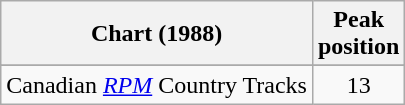<table class="wikitable sortable">
<tr>
<th align="left">Chart (1988)</th>
<th align="center">Peak<br>position</th>
</tr>
<tr>
</tr>
<tr>
<td align="left">Canadian <em><a href='#'>RPM</a></em> Country Tracks</td>
<td align="center">13</td>
</tr>
</table>
